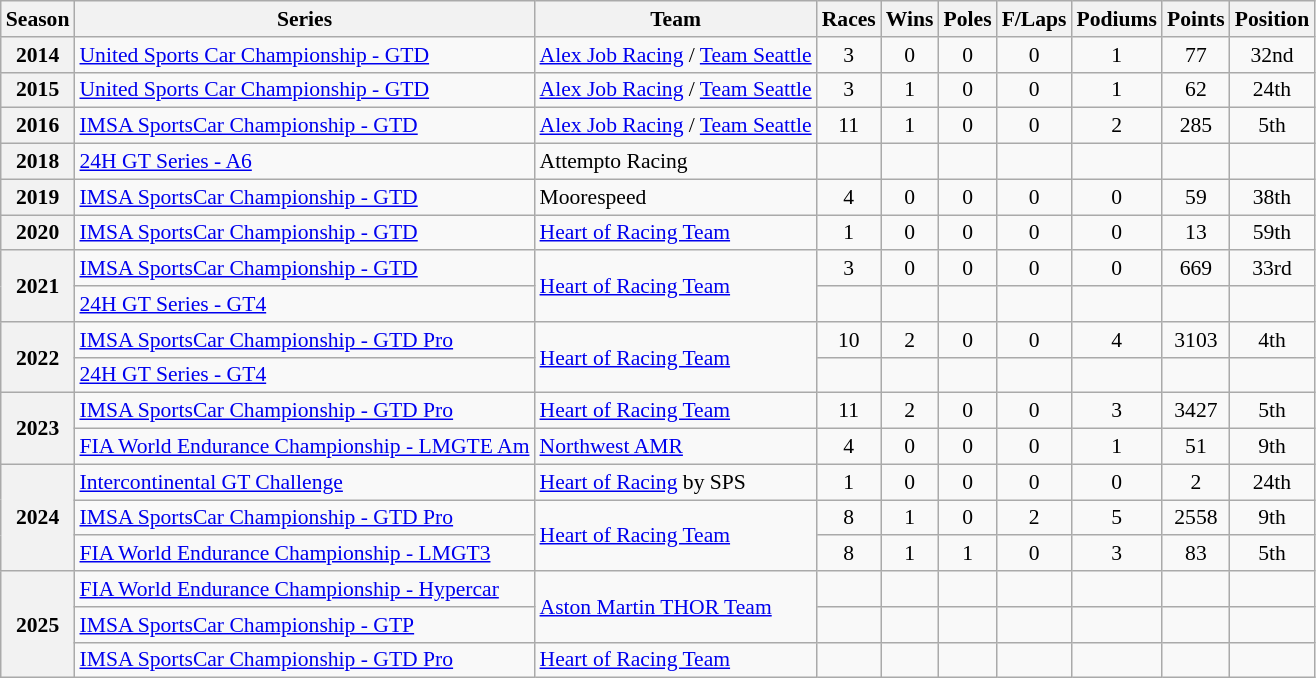<table class="wikitable" style="font-size: 90%; text-align:center">
<tr>
<th>Season</th>
<th>Series</th>
<th>Team</th>
<th>Races</th>
<th>Wins</th>
<th>Poles</th>
<th>F/Laps</th>
<th>Podiums</th>
<th>Points</th>
<th>Position</th>
</tr>
<tr>
<th>2014</th>
<td align=left><a href='#'>United Sports Car Championship - GTD</a></td>
<td align=left><a href='#'>Alex Job Racing</a> / <a href='#'>Team Seattle</a></td>
<td>3</td>
<td>0</td>
<td>0</td>
<td>0</td>
<td>1</td>
<td>77</td>
<td>32nd</td>
</tr>
<tr>
<th>2015</th>
<td align=left><a href='#'>United Sports Car Championship - GTD</a></td>
<td align=left><a href='#'>Alex Job Racing</a> / <a href='#'>Team Seattle</a></td>
<td>3</td>
<td>1</td>
<td>0</td>
<td>0</td>
<td>1</td>
<td>62</td>
<td>24th</td>
</tr>
<tr>
<th>2016</th>
<td align=left><a href='#'>IMSA SportsCar Championship - GTD</a></td>
<td align=left><a href='#'>Alex Job Racing</a> / <a href='#'>Team Seattle</a></td>
<td>11</td>
<td>1</td>
<td>0</td>
<td>0</td>
<td>2</td>
<td>285</td>
<td>5th</td>
</tr>
<tr>
<th>2018</th>
<td align=left><a href='#'>24H GT Series - A6</a></td>
<td align=left>Attempto Racing</td>
<td></td>
<td></td>
<td></td>
<td></td>
<td></td>
<td></td>
<td></td>
</tr>
<tr>
<th>2019</th>
<td align=left><a href='#'>IMSA SportsCar Championship - GTD</a></td>
<td align=left>Moorespeed</td>
<td>4</td>
<td>0</td>
<td>0</td>
<td>0</td>
<td>0</td>
<td>59</td>
<td>38th</td>
</tr>
<tr>
<th>2020</th>
<td align=left><a href='#'>IMSA SportsCar Championship - GTD</a></td>
<td align=left><a href='#'>Heart of Racing Team</a></td>
<td>1</td>
<td>0</td>
<td>0</td>
<td>0</td>
<td>0</td>
<td>13</td>
<td>59th</td>
</tr>
<tr>
<th rowspan="2">2021</th>
<td align=left><a href='#'>IMSA SportsCar Championship - GTD</a></td>
<td rowspan="2" align="left"><a href='#'>Heart of Racing Team</a></td>
<td>3</td>
<td>0</td>
<td>0</td>
<td>0</td>
<td>0</td>
<td>669</td>
<td>33rd</td>
</tr>
<tr>
<td align=left><a href='#'>24H GT Series - GT4</a></td>
<td></td>
<td></td>
<td></td>
<td></td>
<td></td>
<td></td>
<td></td>
</tr>
<tr>
<th rowspan="2">2022</th>
<td align="left"><a href='#'>IMSA SportsCar Championship - GTD Pro</a></td>
<td rowspan="2" align="left"><a href='#'>Heart of Racing Team</a></td>
<td>10</td>
<td>2</td>
<td>0</td>
<td>0</td>
<td>4</td>
<td>3103</td>
<td>4th</td>
</tr>
<tr>
<td align=left><a href='#'>24H GT Series - GT4</a></td>
<td></td>
<td></td>
<td></td>
<td></td>
<td></td>
<td></td>
<td></td>
</tr>
<tr>
<th rowspan="2">2023</th>
<td align=left><a href='#'>IMSA SportsCar Championship - GTD Pro</a></td>
<td align=left><a href='#'>Heart of Racing Team</a></td>
<td>11</td>
<td>2</td>
<td>0</td>
<td>0</td>
<td>3</td>
<td>3427</td>
<td>5th</td>
</tr>
<tr>
<td align=left><a href='#'>FIA World Endurance Championship - LMGTE Am</a></td>
<td align=left><a href='#'>Northwest AMR</a></td>
<td>4</td>
<td>0</td>
<td>0</td>
<td>0</td>
<td>1</td>
<td>51</td>
<td>9th</td>
</tr>
<tr>
<th rowspan="3">2024</th>
<td align=left><a href='#'>Intercontinental GT Challenge</a></td>
<td align=left><a href='#'>Heart of Racing</a> by SPS</td>
<td>1</td>
<td>0</td>
<td>0</td>
<td>0</td>
<td>0</td>
<td>2</td>
<td>24th</td>
</tr>
<tr>
<td align=left><a href='#'>IMSA SportsCar Championship - GTD Pro</a></td>
<td align=left rowspan="2"><a href='#'>Heart of Racing Team</a></td>
<td>8</td>
<td>1</td>
<td>0</td>
<td>2</td>
<td>5</td>
<td>2558</td>
<td>9th</td>
</tr>
<tr>
<td align=left><a href='#'>FIA World Endurance Championship - LMGT3</a></td>
<td>8</td>
<td>1</td>
<td>1</td>
<td>0</td>
<td>3</td>
<td>83</td>
<td>5th</td>
</tr>
<tr>
<th rowspan="3">2025</th>
<td align=left><a href='#'>FIA World Endurance Championship - Hypercar</a></td>
<td rowspan="2" align="left"><a href='#'>Aston Martin THOR Team</a></td>
<td></td>
<td></td>
<td></td>
<td></td>
<td></td>
<td></td>
<td></td>
</tr>
<tr>
<td align=left><a href='#'>IMSA SportsCar Championship - GTP</a></td>
<td></td>
<td></td>
<td></td>
<td></td>
<td></td>
<td></td>
<td></td>
</tr>
<tr>
<td align=left><a href='#'>IMSA SportsCar Championship - GTD Pro</a></td>
<td align=left><a href='#'>Heart of Racing Team</a></td>
<td></td>
<td></td>
<td></td>
<td></td>
<td></td>
<td></td>
<td></td>
</tr>
</table>
